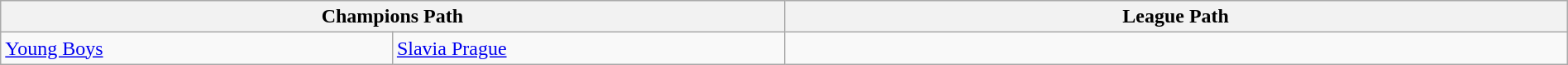<table class="wikitable" style="table-layout:fixed;width:100%;">
<tr>
<th colspan="2">Champions Path</th>
<th colspan="2">League Path</th>
</tr>
<tr>
<td width=25%> <a href='#'>Young Boys</a> </td>
<td width=25%> <a href='#'>Slavia Prague</a> </td>
<td width=50% colspan="2"></td>
</tr>
</table>
